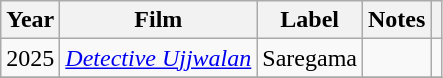<table class="wikitable sortable">
<tr>
<th>Year</th>
<th>Film</th>
<th>Label</th>
<th>Notes</th>
<th></th>
</tr>
<tr>
<td>2025</td>
<td><em><a href='#'>Detective Ujjwalan</a></em></td>
<td>Saregama</td>
<td></td>
<td></td>
</tr>
<tr>
</tr>
</table>
